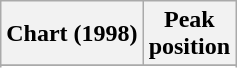<table class="wikitable sortable plainrowheaders" style="text-align:center;">
<tr>
<th scope="col">Chart (1998)</th>
<th scope="col">Peak<br>position</th>
</tr>
<tr>
</tr>
<tr>
</tr>
</table>
